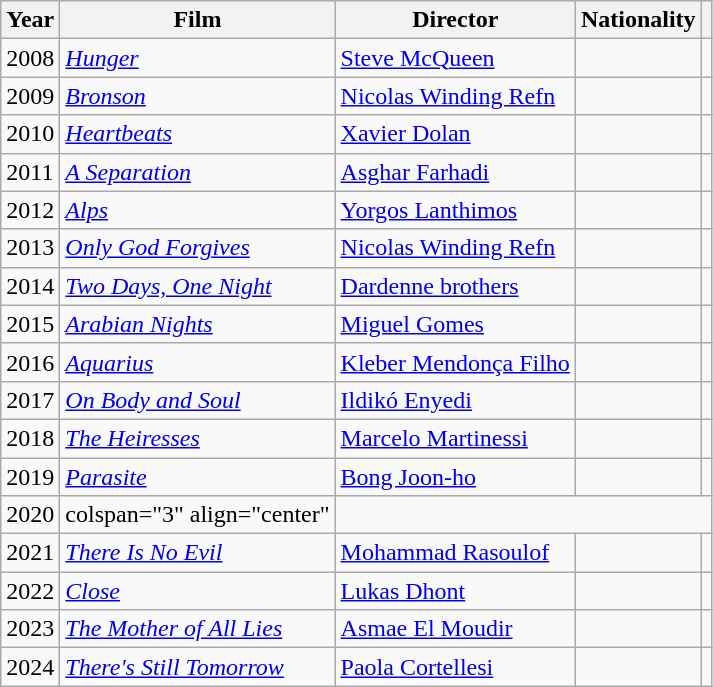<table class="wikitable">
<tr>
<th>Year</th>
<th>Film</th>
<th>Director</th>
<th>Nationality</th>
<th></th>
</tr>
<tr>
<td>2008</td>
<td><em><a href='#'>Hunger</a></em></td>
<td><a href='#'>Steve McQueen</a></td>
<td></td>
<td></td>
</tr>
<tr>
<td>2009</td>
<td><em><a href='#'>Bronson</a></em></td>
<td><a href='#'>Nicolas Winding Refn</a></td>
<td></td>
<td></td>
</tr>
<tr>
<td>2010</td>
<td><em><a href='#'>Heartbeats</a></em></td>
<td><a href='#'>Xavier Dolan</a></td>
<td></td>
<td></td>
</tr>
<tr>
<td>2011</td>
<td><em><a href='#'>A Separation</a></em></td>
<td><a href='#'>Asghar Farhadi</a></td>
<td></td>
<td></td>
</tr>
<tr>
<td>2012</td>
<td><em><a href='#'>Alps</a></em></td>
<td><a href='#'>Yorgos Lanthimos</a></td>
<td></td>
<td></td>
</tr>
<tr>
<td>2013</td>
<td><em><a href='#'>Only God Forgives</a></em></td>
<td><a href='#'>Nicolas Winding Refn</a></td>
<td></td>
<td></td>
</tr>
<tr>
<td>2014</td>
<td><em><a href='#'>Two Days, One Night</a></em></td>
<td><a href='#'>Dardenne brothers</a></td>
<td></td>
<td></td>
</tr>
<tr>
<td>2015</td>
<td><em><a href='#'>Arabian Nights</a></em></td>
<td><a href='#'>Miguel Gomes</a></td>
<td></td>
<td></td>
</tr>
<tr>
<td>2016</td>
<td><em><a href='#'>Aquarius</a></em></td>
<td><a href='#'>Kleber Mendonça Filho</a></td>
<td></td>
<td></td>
</tr>
<tr>
<td>2017</td>
<td><em><a href='#'>On Body and Soul</a></em></td>
<td><a href='#'>Ildikó Enyedi</a></td>
<td></td>
<td></td>
</tr>
<tr>
<td>2018</td>
<td><em><a href='#'>The Heiresses</a></em></td>
<td><a href='#'>Marcelo Martinessi</a></td>
<td></td>
<td></td>
</tr>
<tr>
<td>2019</td>
<td><em><a href='#'>Parasite</a></em></td>
<td><a href='#'>Bong Joon-ho</a></td>
<td></td>
<td></td>
</tr>
<tr>
<td>2020</td>
<td>colspan="3" align="center" </td>
</tr>
<tr>
<td>2021</td>
<td><em><a href='#'>There Is No Evil</a></em></td>
<td><a href='#'>Mohammad Rasoulof</a></td>
<td></td>
<td></td>
</tr>
<tr>
<td>2022</td>
<td><em><a href='#'>Close</a></em></td>
<td><a href='#'>Lukas Dhont</a></td>
<td></td>
<td></td>
</tr>
<tr>
<td>2023</td>
<td><em><a href='#'>The Mother of All Lies</a></em></td>
<td><a href='#'>Asmae El Moudir</a></td>
<td></td>
<td></td>
</tr>
<tr>
<td>2024</td>
<td><em><a href='#'>There's Still Tomorrow</a></em></td>
<td><a href='#'>Paola Cortellesi</a></td>
<td></td>
<td></td>
</tr>
</table>
